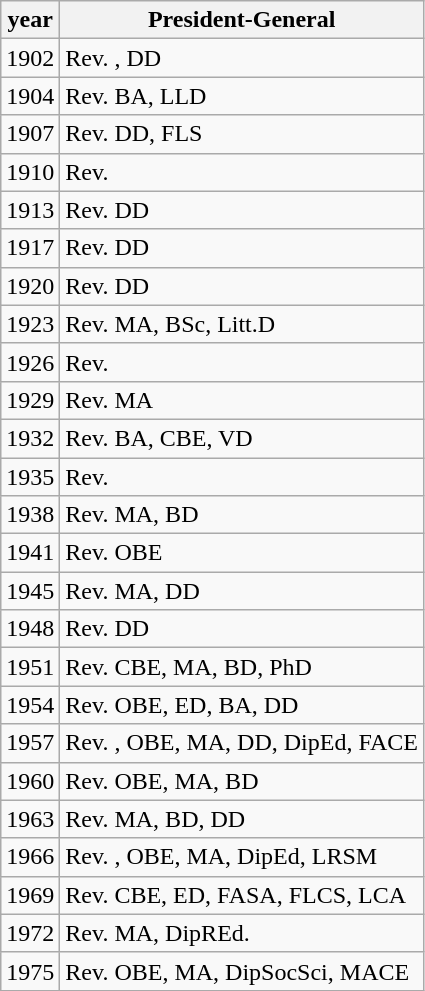<table class="wikitable sortable">
<tr>
<th>year</th>
<th>President-General</th>
</tr>
<tr>
<td>1902</td>
<td>Rev. , DD</td>
</tr>
<tr>
<td>1904</td>
<td>Rev.  BA, LLD</td>
</tr>
<tr>
<td>1907</td>
<td>Rev.  DD, FLS</td>
</tr>
<tr>
<td>1910</td>
<td>Rev. </td>
</tr>
<tr>
<td>1913</td>
<td>Rev.  DD</td>
</tr>
<tr>
<td>1917</td>
<td>Rev.  DD</td>
</tr>
<tr>
<td>1920</td>
<td>Rev.  DD</td>
</tr>
<tr>
<td>1923</td>
<td>Rev.  MA, BSc, Litt.D</td>
</tr>
<tr>
<td>1926</td>
<td>Rev. </td>
</tr>
<tr>
<td>1929</td>
<td>Rev.  MA</td>
</tr>
<tr>
<td>1932</td>
<td>Rev.  BA, CBE, VD</td>
</tr>
<tr>
<td>1935</td>
<td>Rev. </td>
</tr>
<tr>
<td>1938</td>
<td>Rev.  MA, BD</td>
</tr>
<tr>
<td>1941</td>
<td>Rev.  OBE</td>
</tr>
<tr>
<td>1945</td>
<td>Rev.  MA, DD</td>
</tr>
<tr>
<td>1948</td>
<td>Rev.  DD</td>
</tr>
<tr>
<td>1951</td>
<td>Rev.  CBE, MA, BD, PhD</td>
</tr>
<tr>
<td>1954</td>
<td>Rev.  OBE, ED, BA, DD</td>
</tr>
<tr>
<td>1957</td>
<td>Rev. , OBE, MA, DD, DipEd, FACE</td>
</tr>
<tr>
<td>1960</td>
<td>Rev.  OBE, MA, BD</td>
</tr>
<tr>
<td>1963</td>
<td>Rev.  MA, BD, DD</td>
</tr>
<tr>
<td>1966</td>
<td>Rev. , OBE, MA, DipEd, LRSM</td>
</tr>
<tr>
<td>1969</td>
<td>Rev.  CBE, ED, FASA, FLCS, LCA</td>
</tr>
<tr>
<td>1972</td>
<td>Rev.  MA, DipREd.</td>
</tr>
<tr>
<td>1975</td>
<td>Rev.  OBE, MA, DipSocSci, MACE</td>
</tr>
</table>
